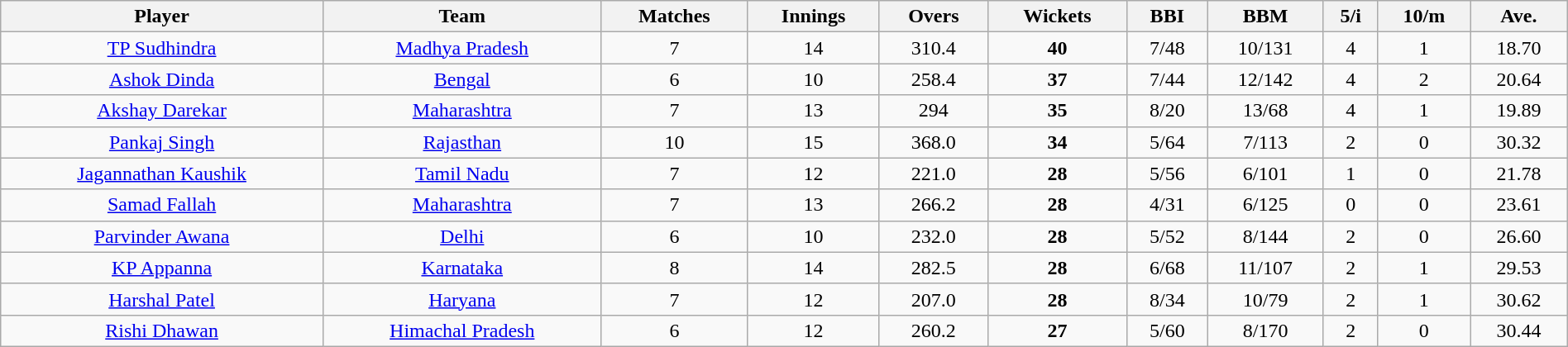<table class="wikitable sortable" width=100%>
<tr align="center">
<th class="unsortable">Player</th>
<th class="unsortable">Team</th>
<th class="unsortable">Matches</th>
<th class="unsortable">Innings</th>
<th class="unsortable">Overs</th>
<th>Wickets</th>
<th class="unsortable">BBI</th>
<th class="unsortable">BBM</th>
<th>5/i</th>
<th>10/m</th>
<th>Ave.</th>
</tr>
<tr align="center">
<td><a href='#'>TP Sudhindra</a></td>
<td><a href='#'>Madhya Pradesh</a></td>
<td>7</td>
<td>14</td>
<td>310.4</td>
<td><strong>40</strong></td>
<td>7/48</td>
<td>10/131</td>
<td>4</td>
<td>1</td>
<td>18.70</td>
</tr>
<tr align="center">
<td><a href='#'>Ashok Dinda</a></td>
<td><a href='#'>Bengal</a></td>
<td>6</td>
<td>10</td>
<td>258.4</td>
<td><strong>37</strong></td>
<td>7/44</td>
<td>12/142</td>
<td>4</td>
<td>2</td>
<td>20.64</td>
</tr>
<tr align="center">
<td><a href='#'>Akshay Darekar</a></td>
<td><a href='#'>Maharashtra</a></td>
<td>7</td>
<td>13</td>
<td>294</td>
<td><strong>35</strong></td>
<td>8/20</td>
<td>13/68</td>
<td>4</td>
<td>1</td>
<td>19.89</td>
</tr>
<tr align="center">
<td><a href='#'>Pankaj Singh</a></td>
<td><a href='#'>Rajasthan</a></td>
<td>10</td>
<td>15</td>
<td>368.0</td>
<td><strong>34</strong></td>
<td>5/64</td>
<td>7/113</td>
<td>2</td>
<td>0</td>
<td>30.32</td>
</tr>
<tr align="center">
<td><a href='#'>Jagannathan Kaushik</a></td>
<td><a href='#'>Tamil Nadu</a></td>
<td>7</td>
<td>12</td>
<td>221.0</td>
<td><strong>28</strong></td>
<td>5/56</td>
<td>6/101</td>
<td>1</td>
<td>0</td>
<td>21.78</td>
</tr>
<tr align="center">
<td><a href='#'>Samad Fallah</a></td>
<td><a href='#'>Maharashtra</a></td>
<td>7</td>
<td>13</td>
<td>266.2</td>
<td><strong>28</strong></td>
<td>4/31</td>
<td>6/125</td>
<td>0</td>
<td>0</td>
<td>23.61</td>
</tr>
<tr align="center">
<td><a href='#'>Parvinder Awana</a></td>
<td><a href='#'>Delhi</a></td>
<td>6</td>
<td>10</td>
<td>232.0</td>
<td><strong>28</strong></td>
<td>5/52</td>
<td>8/144</td>
<td>2</td>
<td>0</td>
<td>26.60</td>
</tr>
<tr align="center">
<td><a href='#'>KP Appanna</a></td>
<td><a href='#'>Karnataka</a></td>
<td>8</td>
<td>14</td>
<td>282.5</td>
<td><strong>28</strong></td>
<td>6/68</td>
<td>11/107</td>
<td>2</td>
<td>1</td>
<td>29.53</td>
</tr>
<tr align="center">
<td><a href='#'>Harshal Patel</a></td>
<td><a href='#'>Haryana</a></td>
<td>7</td>
<td>12</td>
<td>207.0</td>
<td><strong>28</strong></td>
<td>8/34</td>
<td>10/79</td>
<td>2</td>
<td>1</td>
<td>30.62</td>
</tr>
<tr align="center">
<td><a href='#'>Rishi Dhawan</a></td>
<td><a href='#'>Himachal Pradesh</a></td>
<td>6</td>
<td>12</td>
<td>260.2</td>
<td><strong>27</strong></td>
<td>5/60</td>
<td>8/170</td>
<td>2</td>
<td>0</td>
<td>30.44</td>
</tr>
</table>
